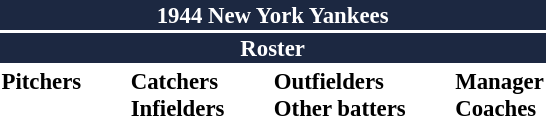<table class="toccolours" style="font-size: 95%;">
<tr>
<th colspan="10" style="background-color: #1c2841; color: white; text-align: center;">1944 New York Yankees</th>
</tr>
<tr>
<td colspan="10" style="background-color: #1c2841; color: white; text-align: center;"><strong>Roster</strong></td>
</tr>
<tr>
<td valign="top"><strong>Pitchers</strong><br>











</td>
<td width="25px"></td>
<td valign="top"><strong>Catchers</strong><br>



<strong>Infielders</strong>





</td>
<td width="25px"></td>
<td valign="top"><strong>Outfielders</strong><br>







<strong>Other batters</strong>
</td>
<td width="25px"></td>
<td valign="top"><strong>Manager</strong><br>
<strong>Coaches</strong>



</td>
</tr>
</table>
